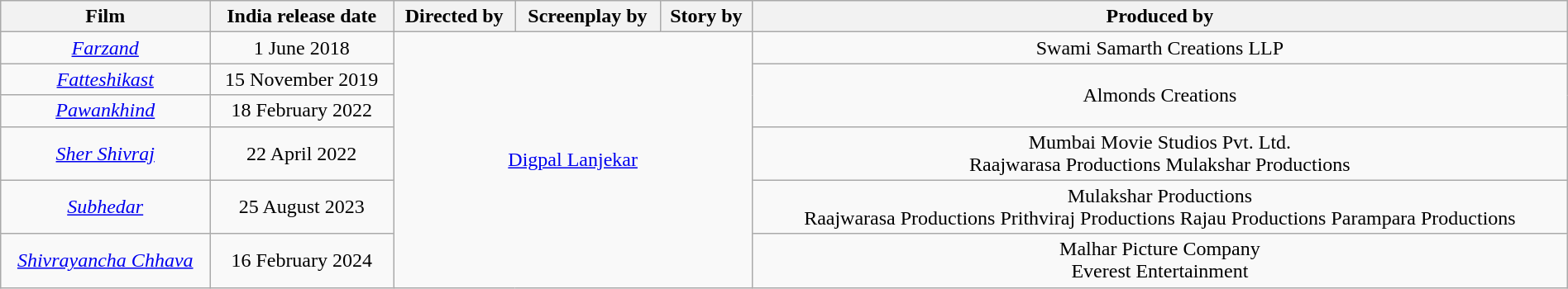<table class="wikitable plainrowheaders" style="text-align:center; width:100%;">
<tr>
<th>Film</th>
<th>India release date</th>
<th>Directed by</th>
<th>Screenplay by</th>
<th>Story by</th>
<th>Produced by</th>
</tr>
<tr>
<td><em><a href='#'>Farzand</a></em></td>
<td>1 June 2018</td>
<td colspan="3" rowspan="6"><a href='#'>Digpal Lanjekar</a></td>
<td>Swami Samarth Creations LLP</td>
</tr>
<tr>
<td><em><a href='#'>Fatteshikast</a></em></td>
<td>15 November 2019</td>
<td rowspan="2">Almonds Creations</td>
</tr>
<tr>
<td><em><a href='#'>Pawankhind</a></em></td>
<td>18 February 2022</td>
</tr>
<tr>
<td><em><a href='#'>Sher Shivraj</a></em></td>
<td>22 April 2022</td>
<td>Mumbai Movie Studios Pvt. Ltd.<br>Raajwarasa Productions
Mulakshar Productions</td>
</tr>
<tr>
<td><em><a href='#'>Subhedar</a></em></td>
<td>25 August 2023</td>
<td>Mulakshar Productions<br>Raajwarasa Productions
Prithviraj Productions
Rajau Productions
Parampara Productions</td>
</tr>
<tr>
<td><em><a href='#'>Shivrayancha Chhava</a></em></td>
<td>16 February 2024</td>
<td>Malhar Picture Company<br>Everest Entertainment</td>
</tr>
</table>
